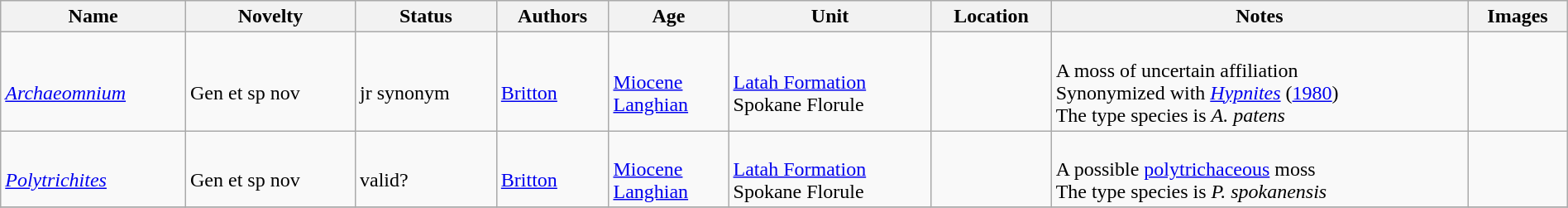<table class="wikitable sortable" align="center" width="100%">
<tr>
<th>Name</th>
<th>Novelty</th>
<th>Status</th>
<th>Authors</th>
<th>Age</th>
<th>Unit</th>
<th>Location</th>
<th>Notes</th>
<th>Images</th>
</tr>
<tr>
<td><br><em><a href='#'>Archaeomnium</a></em></td>
<td><br>Gen et sp nov</td>
<td><br>jr synonym</td>
<td><br><a href='#'>Britton</a></td>
<td><br><a href='#'>Miocene</a><br><a href='#'>Langhian</a></td>
<td><br><a href='#'>Latah Formation</a><br>Spokane Florule</td>
<td><br><br></td>
<td><br>A moss of uncertain affiliation<br>Synonymized with <em><a href='#'>Hypnites</a></em> (<a href='#'>1980</a>)<br>The type species is <em>A. patens</em></td>
<td><br></td>
</tr>
<tr>
<td><br><em><a href='#'>Polytrichites</a></em></td>
<td><br>Gen et sp nov</td>
<td><br>valid?</td>
<td><br><a href='#'>Britton</a></td>
<td><br><a href='#'>Miocene</a><br><a href='#'>Langhian</a></td>
<td><br><a href='#'>Latah Formation</a><br>Spokane Florule</td>
<td><br><br></td>
<td><br>A possible <a href='#'>polytrichaceous</a> moss<br>The type species is <em>P. spokanensis</em></td>
<td><br></td>
</tr>
<tr>
</tr>
</table>
